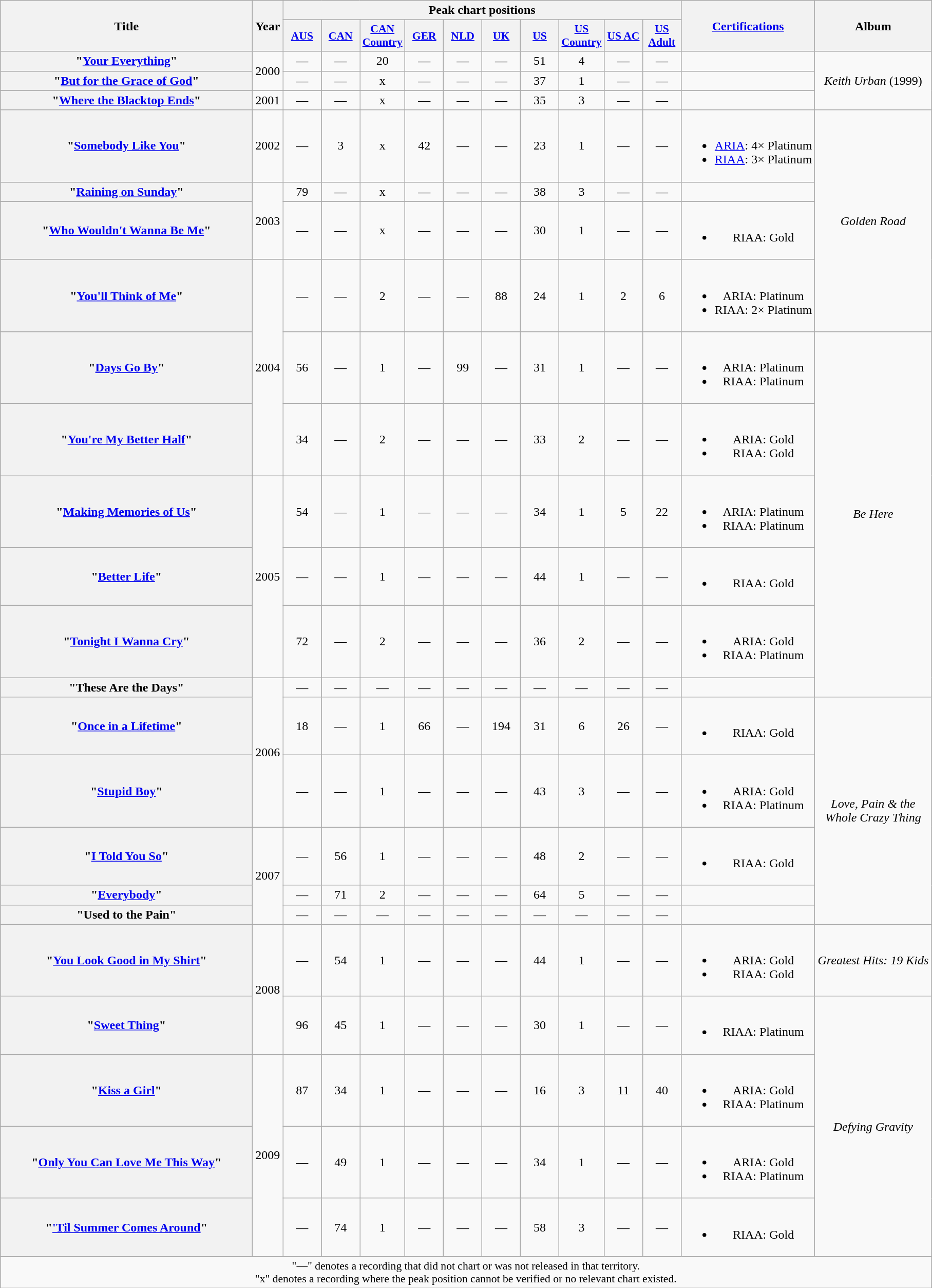<table class="wikitable plainrowheaders" style="text-align:center;" border="1">
<tr>
<th scope="col" rowspan="2" style="width:20em;">Title</th>
<th scope="col" rowspan="2">Year</th>
<th scope="col" colspan="10">Peak chart positions</th>
<th scope="col" rowspan="2"><a href='#'>Certifications</a></th>
<th scope="col" rowspan="2">Album</th>
</tr>
<tr>
<th scope="col" style="width:3em;font-size:90%;"><a href='#'>AUS</a><br></th>
<th scope="col" style="width:3em;font-size:90%;"><a href='#'>CAN</a><br></th>
<th scope="col" style="width:3em;font-size:90%;"><a href='#'>CAN<br>Country</a><br></th>
<th scope="col" style="width:3em;font-size:90%;"><a href='#'>GER</a><br></th>
<th scope="col" style="width:3em;font-size:90%;"><a href='#'>NLD</a><br></th>
<th scope="col" style="width:3em;font-size:90%;"><a href='#'>UK</a><br></th>
<th scope="col" style="width:3em;font-size:90%;"><a href='#'>US</a><br></th>
<th scope="col" style="width:3em;font-size:90%;"><a href='#'>US<br>Country</a><br></th>
<th scope="col" style="width:3em;font-size:90%;"><a href='#'>US AC</a><br></th>
<th scope="col" style="width:3em;font-size:90%;"><a href='#'>US Adult</a><br></th>
</tr>
<tr>
<th scope="row">"<a href='#'>Your Everything</a>"</th>
<td rowspan="2">2000</td>
<td>—</td>
<td>—</td>
<td>20</td>
<td>—</td>
<td>—</td>
<td>—</td>
<td>51</td>
<td>4</td>
<td>—</td>
<td>—</td>
<td></td>
<td rowspan="3"><em>Keith Urban</em> (1999)</td>
</tr>
<tr>
<th scope="row">"<a href='#'>But for the Grace of God</a>"</th>
<td>—</td>
<td>—</td>
<td>x</td>
<td>—</td>
<td>—</td>
<td>—</td>
<td>37</td>
<td>1</td>
<td>—</td>
<td>—</td>
<td></td>
</tr>
<tr>
<th scope="row">"<a href='#'>Where the Blacktop Ends</a>"</th>
<td>2001</td>
<td>—</td>
<td>—</td>
<td>x</td>
<td>—</td>
<td>—</td>
<td>—</td>
<td>35</td>
<td>3</td>
<td>—</td>
<td>—</td>
<td></td>
</tr>
<tr>
<th scope="row">"<a href='#'>Somebody Like You</a>"</th>
<td>2002</td>
<td>—</td>
<td>3</td>
<td>x</td>
<td>42</td>
<td>—</td>
<td>—</td>
<td>23</td>
<td>1</td>
<td>—</td>
<td>—</td>
<td><br><ul><li><a href='#'>ARIA</a>: 4× Platinum</li><li><a href='#'>RIAA</a>: 3× Platinum</li></ul></td>
<td rowspan="4"><em>Golden Road</em></td>
</tr>
<tr>
<th scope="row">"<a href='#'>Raining on Sunday</a>"</th>
<td rowspan="2">2003</td>
<td>79</td>
<td>—</td>
<td>x</td>
<td>—</td>
<td>—</td>
<td>—</td>
<td>38</td>
<td>3</td>
<td>—</td>
<td>—</td>
<td></td>
</tr>
<tr>
<th scope="row">"<a href='#'>Who Wouldn't Wanna Be Me</a>"</th>
<td>—</td>
<td>—</td>
<td>x</td>
<td>—</td>
<td>—</td>
<td>—</td>
<td>30</td>
<td>1</td>
<td>—</td>
<td>—</td>
<td><br><ul><li>RIAA: Gold</li></ul></td>
</tr>
<tr>
<th scope="row">"<a href='#'>You'll Think of Me</a>"</th>
<td rowspan="3">2004</td>
<td>—</td>
<td>—</td>
<td>2</td>
<td>—</td>
<td>—</td>
<td>88</td>
<td>24</td>
<td>1</td>
<td>2</td>
<td>6</td>
<td><br><ul><li>ARIA: Platinum</li><li>RIAA: 2× Platinum</li></ul></td>
</tr>
<tr>
<th scope="row">"<a href='#'>Days Go By</a>"</th>
<td>56</td>
<td>—</td>
<td>1</td>
<td>—</td>
<td>99</td>
<td>—</td>
<td>31</td>
<td>1</td>
<td>—</td>
<td>—</td>
<td><br><ul><li>ARIA: Platinum</li><li>RIAA: Platinum</li></ul></td>
<td rowspan="6"><em>Be Here</em></td>
</tr>
<tr>
<th scope="row">"<a href='#'>You're My Better Half</a>"</th>
<td>34</td>
<td>—</td>
<td>2</td>
<td>—</td>
<td>—</td>
<td>—</td>
<td>33</td>
<td>2</td>
<td>—</td>
<td>—</td>
<td><br><ul><li>ARIA: Gold</li><li>RIAA: Gold</li></ul></td>
</tr>
<tr>
<th scope="row">"<a href='#'>Making Memories of Us</a>"</th>
<td rowspan="3">2005</td>
<td>54</td>
<td>—</td>
<td>1</td>
<td>—</td>
<td>—</td>
<td>—</td>
<td>34</td>
<td>1</td>
<td>5</td>
<td>22</td>
<td><br><ul><li>ARIA: Platinum</li><li>RIAA: Platinum</li></ul></td>
</tr>
<tr>
<th scope="row">"<a href='#'>Better Life</a>"</th>
<td>—</td>
<td>—</td>
<td>1</td>
<td>—</td>
<td>—</td>
<td>—</td>
<td>44</td>
<td>1</td>
<td>—</td>
<td>—</td>
<td><br><ul><li>RIAA: Gold</li></ul></td>
</tr>
<tr>
<th scope="row">"<a href='#'>Tonight I Wanna Cry</a>"</th>
<td>72</td>
<td>—</td>
<td>2</td>
<td>—</td>
<td>—</td>
<td>—</td>
<td>36</td>
<td>2</td>
<td>—</td>
<td>—</td>
<td><br><ul><li>ARIA: Gold</li><li>RIAA: Platinum</li></ul></td>
</tr>
<tr>
<th scope="row">"These Are the Days"</th>
<td rowspan="3">2006</td>
<td>—</td>
<td>—</td>
<td>—</td>
<td>—</td>
<td>—</td>
<td>—</td>
<td>—</td>
<td>—</td>
<td>—</td>
<td>—</td>
<td></td>
</tr>
<tr>
<th scope="row">"<a href='#'>Once in a Lifetime</a>"</th>
<td>18</td>
<td>—</td>
<td>1</td>
<td>66</td>
<td>—</td>
<td>194</td>
<td>31</td>
<td>6</td>
<td>26</td>
<td>—</td>
<td><br><ul><li>RIAA: Gold</li></ul></td>
<td rowspan="5"><em>Love, Pain & the<br>Whole Crazy Thing</em></td>
</tr>
<tr>
<th scope="row">"<a href='#'>Stupid Boy</a>"</th>
<td>—</td>
<td>—</td>
<td>1</td>
<td>—</td>
<td>—</td>
<td>—</td>
<td>43</td>
<td>3</td>
<td>—</td>
<td>—</td>
<td><br><ul><li>ARIA: Gold</li><li>RIAA: Platinum</li></ul></td>
</tr>
<tr>
<th scope="row">"<a href='#'>I Told You So</a>"</th>
<td rowspan="3">2007</td>
<td>—</td>
<td>56</td>
<td>1</td>
<td>—</td>
<td>—</td>
<td>—</td>
<td>48</td>
<td>2</td>
<td>—</td>
<td>—</td>
<td><br><ul><li>RIAA: Gold</li></ul></td>
</tr>
<tr>
<th scope="row">"<a href='#'>Everybody</a>"</th>
<td>—</td>
<td>71</td>
<td>2</td>
<td>—</td>
<td>—</td>
<td>—</td>
<td>64</td>
<td>5</td>
<td>—</td>
<td>—</td>
<td></td>
</tr>
<tr>
<th scope="row">"Used to the Pain"</th>
<td>—</td>
<td>—</td>
<td>—</td>
<td>—</td>
<td>—</td>
<td>—</td>
<td>—</td>
<td>—</td>
<td>—</td>
<td>—</td>
<td></td>
</tr>
<tr>
<th scope="row">"<a href='#'>You Look Good in My Shirt</a>"</th>
<td rowspan="2">2008</td>
<td>—</td>
<td>54</td>
<td>1</td>
<td>—</td>
<td>—</td>
<td>—</td>
<td>44</td>
<td>1</td>
<td>—</td>
<td>—</td>
<td><br><ul><li>ARIA: Gold</li><li>RIAA: Gold</li></ul></td>
<td><em>Greatest Hits: 19 Kids</em></td>
</tr>
<tr>
<th scope="row">"<a href='#'>Sweet Thing</a>"</th>
<td>96</td>
<td>45</td>
<td>1</td>
<td>—</td>
<td>—</td>
<td>—</td>
<td>30</td>
<td>1</td>
<td>—</td>
<td>—</td>
<td><br><ul><li>RIAA: Platinum</li></ul></td>
<td rowspan="4"><em>Defying Gravity</em></td>
</tr>
<tr>
<th scope="row">"<a href='#'>Kiss a Girl</a>"</th>
<td rowspan="3">2009</td>
<td>87</td>
<td>34</td>
<td>1</td>
<td>—</td>
<td>—</td>
<td>—</td>
<td>16</td>
<td>3</td>
<td>11</td>
<td>40</td>
<td><br><ul><li>ARIA: Gold</li><li>RIAA: Platinum</li></ul></td>
</tr>
<tr>
<th scope="row">"<a href='#'>Only You Can Love Me This Way</a>"</th>
<td>—</td>
<td>49</td>
<td>1</td>
<td>—</td>
<td>—</td>
<td>—</td>
<td>34</td>
<td>1</td>
<td>—</td>
<td>—</td>
<td><br><ul><li>ARIA: Gold</li><li>RIAA: Platinum</li></ul></td>
</tr>
<tr>
<th scope="row">"<a href='#'>'Til Summer Comes Around</a>"</th>
<td>—</td>
<td>74</td>
<td>1</td>
<td>—</td>
<td>—</td>
<td>—</td>
<td>58</td>
<td>3</td>
<td>—</td>
<td>—</td>
<td><br><ul><li>RIAA: Gold</li></ul></td>
</tr>
<tr>
<td colspan="14" style="font-size:90%">"—" denotes a recording that did not chart or was not released in that territory.<br>"x" denotes a recording where the peak position cannot be verified or no relevant chart existed.</td>
</tr>
</table>
